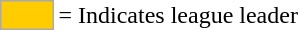<table>
<tr>
<td style="background:#fc0; border:1px solid #aaa; width:2em;"></td>
<td>= Indicates league leader</td>
</tr>
</table>
